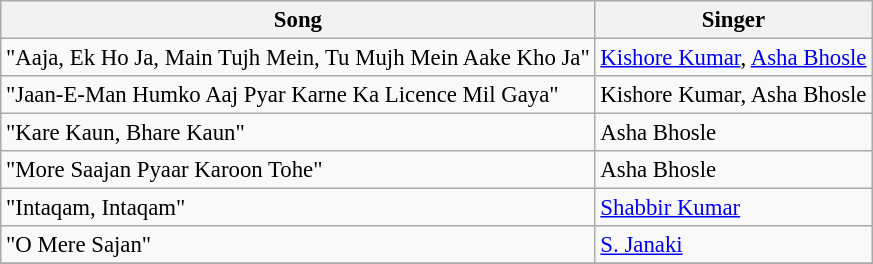<table class="wikitable" style="font-size:95%;">
<tr>
<th>Song</th>
<th>Singer</th>
</tr>
<tr>
<td>"Aaja, Ek Ho Ja, Main Tujh Mein, Tu Mujh Mein Aake Kho Ja"</td>
<td><a href='#'>Kishore Kumar</a>, <a href='#'>Asha Bhosle</a></td>
</tr>
<tr>
<td>"Jaan-E-Man Humko Aaj Pyar Karne Ka Licence Mil Gaya"</td>
<td>Kishore Kumar, Asha Bhosle</td>
</tr>
<tr>
<td>"Kare Kaun, Bhare Kaun"</td>
<td>Asha Bhosle</td>
</tr>
<tr>
<td>"More Saajan Pyaar Karoon Tohe"</td>
<td>Asha Bhosle</td>
</tr>
<tr>
<td>"Intaqam, Intaqam"</td>
<td><a href='#'>Shabbir Kumar</a></td>
</tr>
<tr>
<td>"O Mere Sajan"</td>
<td><a href='#'>S. Janaki</a></td>
</tr>
<tr>
</tr>
</table>
